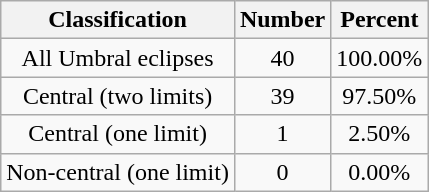<table class="wikitable sortable">
<tr align=center>
<th>Classification</th>
<th>Number</th>
<th>Percent</th>
</tr>
<tr align=center>
<td>All Umbral eclipses</td>
<td>40</td>
<td>100.00%</td>
</tr>
<tr align=center>
<td>Central (two limits)</td>
<td>39</td>
<td>97.50%</td>
</tr>
<tr align=center>
<td>Central (one limit)</td>
<td>1</td>
<td>2.50%</td>
</tr>
<tr align=center>
<td>Non-central (one limit)</td>
<td>0</td>
<td>0.00%</td>
</tr>
</table>
